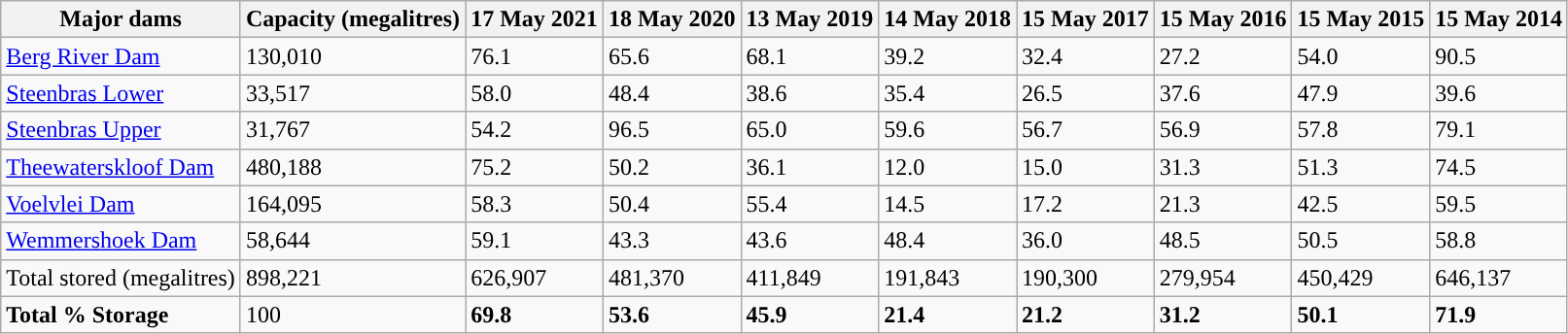<table class="wikitable" align="cellpadding=">
<tr>
<th>Major dams</th>
<th>Capacity (megalitres)</th>
<th>17 May 2021</th>
<th>18 May 2020</th>
<th>13 May 2019</th>
<th>14 May 2018</th>
<th>15 May 2017</th>
<th>15 May 2016</th>
<th>15 May 2015</th>
<th>15 May 2014</th>
</tr>
<tr>
<td><a href='#'>Berg River Dam</a></td>
<td>130,010</td>
<td>76.1</td>
<td>65.6</td>
<td>68.1</td>
<td>39.2</td>
<td>32.4</td>
<td>27.2</td>
<td>54.0</td>
<td>90.5</td>
</tr>
<tr>
<td><a href='#'>Steenbras Lower</a></td>
<td>33,517</td>
<td>58.0</td>
<td>48.4</td>
<td>38.6</td>
<td>35.4</td>
<td>26.5</td>
<td>37.6</td>
<td>47.9</td>
<td>39.6</td>
</tr>
<tr>
<td><a href='#'>Steenbras Upper</a></td>
<td>31,767</td>
<td>54.2</td>
<td>96.5</td>
<td>65.0</td>
<td>59.6</td>
<td>56.7</td>
<td>56.9</td>
<td>57.8</td>
<td>79.1</td>
</tr>
<tr>
<td><a href='#'>Theewaterskloof Dam</a></td>
<td>480,188</td>
<td>75.2</td>
<td>50.2</td>
<td>36.1</td>
<td>12.0</td>
<td>15.0</td>
<td>31.3</td>
<td>51.3</td>
<td>74.5</td>
</tr>
<tr>
<td><a href='#'>Voelvlei Dam</a></td>
<td>164,095</td>
<td>58.3</td>
<td>50.4</td>
<td>55.4</td>
<td>14.5</td>
<td>17.2</td>
<td>21.3</td>
<td>42.5</td>
<td>59.5</td>
</tr>
<tr>
<td><a href='#'>Wemmershoek Dam</a></td>
<td>58,644</td>
<td>59.1</td>
<td>43.3</td>
<td>43.6</td>
<td>48.4</td>
<td>36.0</td>
<td>48.5</td>
<td>50.5</td>
<td>58.8</td>
</tr>
<tr>
<td>Total stored (megalitres)</td>
<td>898,221</td>
<td>626,907</td>
<td>481,370</td>
<td>411,849</td>
<td>191,843</td>
<td>190,300</td>
<td>279,954</td>
<td>450,429</td>
<td>646,137</td>
</tr>
<tr>
<td><strong>Total % Storage</strong></td>
<td>100</td>
<td><strong>69.8</strong></td>
<td><strong>53.6</strong></td>
<td><strong>45.9</strong></td>
<td><strong>21.4</strong></td>
<td><strong>21.2</strong></td>
<td><strong>31.2</strong></td>
<td><strong>50.1</strong></td>
<td><strong>71.9</strong></td>
</tr>
</table>
